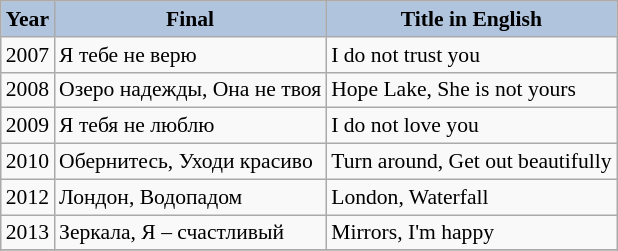<table class="wikitable" style="font-size:90%;">
<tr>
<th style="background:#B0C4DE;">Year</th>
<th style="background:#B0C4DE;">Final</th>
<th style="background:#B0C4DE;">Title in English</th>
</tr>
<tr ---->
<td>2007</td>
<td>Я тебе не верю</td>
<td>I do not trust you</td>
</tr>
<tr ---->
<td>2008</td>
<td>Озеро надежды, Она не твоя</td>
<td>Hope Lake, She is not yours</td>
</tr>
<tr ---->
<td>2009</td>
<td>Я тебя не люблю</td>
<td>I do not love you</td>
</tr>
<tr ---->
<td>2010</td>
<td>Обернитесь, Уходи красиво</td>
<td>Turn around, Get out beautifully</td>
</tr>
<tr ---->
<td>2012</td>
<td>Лондон, Водопадом</td>
<td>London, Waterfall</td>
</tr>
<tr ---->
<td>2013</td>
<td>Зеркала, Я – счастливый</td>
<td>Mirrors, I'm happy</td>
</tr>
<tr ---->
</tr>
</table>
